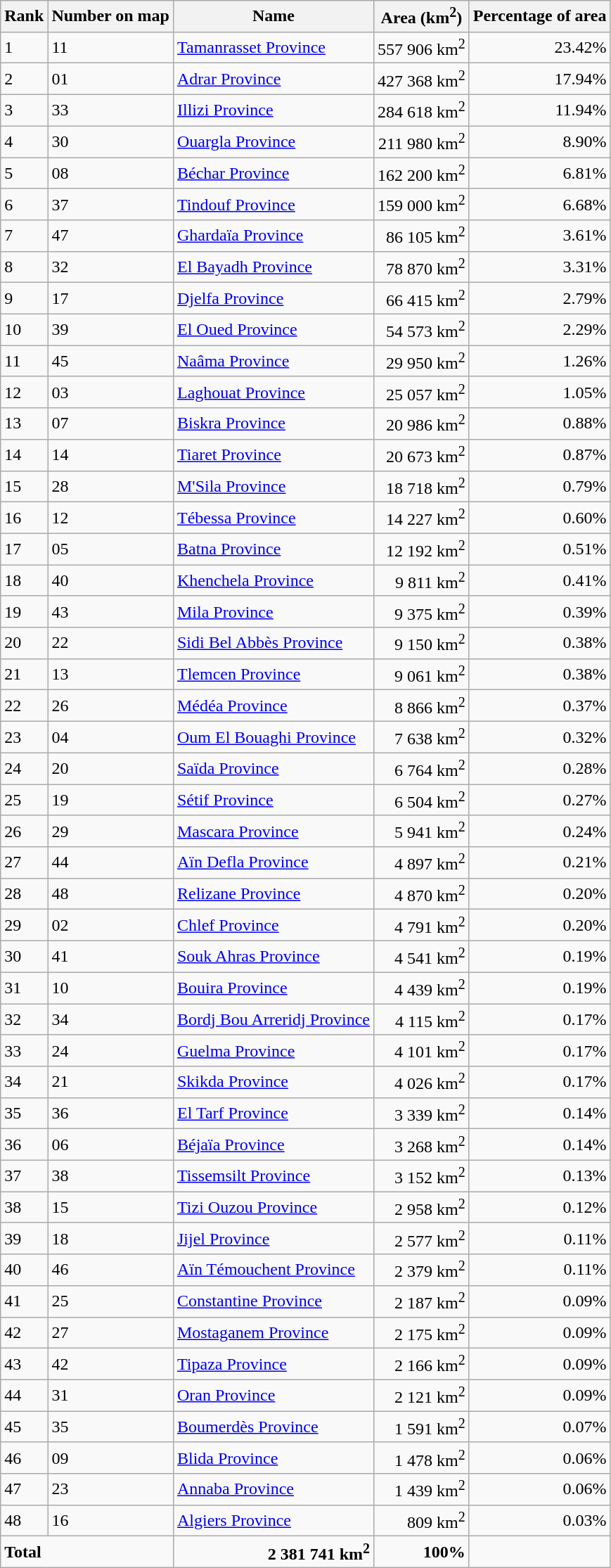<table class="wikitable sortable">
<tr>
<th>Rank</th>
<th>Number on map</th>
<th>Name</th>
<th>Area (km<sup>2</sup>)</th>
<th>Percentage of area</th>
</tr>
<tr>
<td>1</td>
<td>11</td>
<td><a href='#'>Tamanrasset Province</a></td>
<td style="text-align:right">557 906 km<sup>2</sup></td>
<td style="text-align:right">23.42%</td>
</tr>
<tr>
<td>2</td>
<td>01</td>
<td><a href='#'>Adrar Province</a></td>
<td style="text-align:right">427 368 km<sup>2</sup></td>
<td style="text-align:right">17.94%</td>
</tr>
<tr>
<td>3</td>
<td>33</td>
<td><a href='#'>Illizi Province</a></td>
<td style="text-align:right">284 618 km<sup>2</sup></td>
<td style="text-align:right">11.94%</td>
</tr>
<tr>
<td>4</td>
<td>30</td>
<td><a href='#'>Ouargla Province</a></td>
<td style="text-align:right">211 980 km<sup>2</sup></td>
<td style="text-align:right">8.90%</td>
</tr>
<tr>
<td>5</td>
<td>08</td>
<td><a href='#'>Béchar Province</a></td>
<td style="text-align:right">162 200 km<sup>2</sup></td>
<td style="text-align:right">6.81%</td>
</tr>
<tr>
<td>6</td>
<td>37</td>
<td><a href='#'>Tindouf Province</a></td>
<td style="text-align:right">159 000 km<sup>2</sup></td>
<td style="text-align:right">6.68%</td>
</tr>
<tr>
<td>7</td>
<td>47</td>
<td><a href='#'>Ghardaïa Province</a></td>
<td style="text-align:right">86 105 km<sup>2</sup></td>
<td style="text-align:right">3.61%</td>
</tr>
<tr>
<td>8</td>
<td>32</td>
<td><a href='#'>El Bayadh Province</a></td>
<td style="text-align:right">78 870 km<sup>2</sup></td>
<td style="text-align:right">3.31%</td>
</tr>
<tr>
<td>9</td>
<td>17</td>
<td><a href='#'>Djelfa Province</a></td>
<td style="text-align:right">66 415 km<sup>2</sup></td>
<td style="text-align:right">2.79%</td>
</tr>
<tr>
<td>10</td>
<td>39</td>
<td><a href='#'>El Oued Province</a></td>
<td style="text-align:right">54 573 km<sup>2</sup></td>
<td style="text-align:right">2.29%</td>
</tr>
<tr>
<td>11</td>
<td>45</td>
<td><a href='#'>Naâma Province</a></td>
<td style="text-align:right">29 950 km<sup>2</sup></td>
<td style="text-align:right">1.26%</td>
</tr>
<tr>
<td>12</td>
<td>03</td>
<td><a href='#'>Laghouat Province</a></td>
<td style="text-align:right">25 057 km<sup>2</sup></td>
<td style="text-align:right">1.05%</td>
</tr>
<tr>
<td>13</td>
<td>07</td>
<td><a href='#'>Biskra Province</a></td>
<td style="text-align:right">20 986 km<sup>2</sup></td>
<td style="text-align:right">0.88%</td>
</tr>
<tr>
<td>14</td>
<td>14</td>
<td><a href='#'>Tiaret Province</a></td>
<td style="text-align:right">20 673 km<sup>2</sup></td>
<td style="text-align:right">0.87%</td>
</tr>
<tr>
<td>15</td>
<td>28</td>
<td><a href='#'>M'Sila Province</a></td>
<td style="text-align:right">18 718 km<sup>2</sup></td>
<td style="text-align:right">0.79%</td>
</tr>
<tr>
<td>16</td>
<td>12</td>
<td><a href='#'>Tébessa Province</a></td>
<td style="text-align:right">14 227 km<sup>2</sup></td>
<td style="text-align:right">0.60%</td>
</tr>
<tr>
<td>17</td>
<td>05</td>
<td><a href='#'>Batna Province</a></td>
<td style="text-align:right">12 192 km<sup>2</sup></td>
<td style="text-align:right">0.51%</td>
</tr>
<tr>
<td>18</td>
<td>40</td>
<td><a href='#'>Khenchela Province</a></td>
<td style="text-align:right">9 811 km<sup>2</sup></td>
<td style="text-align:right">0.41%</td>
</tr>
<tr>
<td>19</td>
<td>43</td>
<td><a href='#'>Mila Province</a></td>
<td style="text-align:right">9 375 km<sup>2</sup></td>
<td style="text-align:right">0.39%</td>
</tr>
<tr>
<td>20</td>
<td>22</td>
<td><a href='#'>Sidi Bel Abbès Province</a></td>
<td style="text-align:right">9 150 km<sup>2</sup></td>
<td style="text-align:right">0.38%</td>
</tr>
<tr>
<td>21</td>
<td>13</td>
<td><a href='#'>Tlemcen Province</a></td>
<td style="text-align:right">9 061 km<sup>2</sup></td>
<td style="text-align:right">0.38%</td>
</tr>
<tr>
<td>22</td>
<td>26</td>
<td><a href='#'>Médéa Province</a></td>
<td style="text-align:right">8 866 km<sup>2</sup></td>
<td style="text-align:right">0.37%</td>
</tr>
<tr>
<td>23</td>
<td>04</td>
<td><a href='#'>Oum El Bouaghi Province</a></td>
<td style="text-align:right">7 638 km<sup>2</sup></td>
<td style="text-align:right">0.32%</td>
</tr>
<tr>
<td>24</td>
<td>20</td>
<td><a href='#'>Saïda Province</a></td>
<td style="text-align:right">6 764 km<sup>2</sup></td>
<td style="text-align:right">0.28%</td>
</tr>
<tr>
<td>25</td>
<td>19</td>
<td><a href='#'>Sétif Province</a></td>
<td style="text-align:right">6 504 km<sup>2</sup></td>
<td style="text-align:right">0.27%</td>
</tr>
<tr>
<td>26</td>
<td>29</td>
<td><a href='#'>Mascara Province</a></td>
<td style="text-align:right">5 941 km<sup>2</sup></td>
<td style="text-align:right">0.24%</td>
</tr>
<tr>
<td>27</td>
<td>44</td>
<td><a href='#'>Aïn Defla Province</a></td>
<td style="text-align:right">4 897 km<sup>2</sup></td>
<td style="text-align:right">0.21%</td>
</tr>
<tr>
<td>28</td>
<td>48</td>
<td><a href='#'>Relizane Province</a></td>
<td style="text-align:right">4 870 km<sup>2</sup></td>
<td style="text-align:right">0.20%</td>
</tr>
<tr>
<td>29</td>
<td>02</td>
<td><a href='#'>Chlef Province</a></td>
<td style="text-align:right">4 791 km<sup>2</sup></td>
<td style="text-align:right">0.20%</td>
</tr>
<tr>
<td>30</td>
<td>41</td>
<td><a href='#'>Souk Ahras Province</a></td>
<td style="text-align:right">4 541 km<sup>2</sup></td>
<td style="text-align:right">0.19%</td>
</tr>
<tr>
<td>31</td>
<td>10</td>
<td><a href='#'>Bouira Province</a></td>
<td style="text-align:right">4 439 km<sup>2</sup></td>
<td style="text-align:right">0.19%</td>
</tr>
<tr>
<td>32</td>
<td>34</td>
<td><a href='#'>Bordj Bou Arreridj Province</a></td>
<td style="text-align:right">4 115 km<sup>2</sup></td>
<td style="text-align:right">0.17%</td>
</tr>
<tr>
<td>33</td>
<td>24</td>
<td><a href='#'>Guelma Province</a></td>
<td style="text-align:right">4 101 km<sup>2</sup></td>
<td style="text-align:right">0.17%</td>
</tr>
<tr>
<td>34</td>
<td>21</td>
<td><a href='#'>Skikda Province</a></td>
<td style="text-align:right">4 026 km<sup>2</sup></td>
<td style="text-align:right">0.17%</td>
</tr>
<tr>
<td>35</td>
<td>36</td>
<td><a href='#'>El Tarf Province</a></td>
<td style="text-align:right">3 339 km<sup>2</sup></td>
<td style="text-align:right">0.14%</td>
</tr>
<tr>
<td>36</td>
<td>06</td>
<td><a href='#'>Béjaïa Province</a></td>
<td style="text-align:right">3 268 km<sup>2</sup></td>
<td style="text-align:right">0.14%</td>
</tr>
<tr>
<td>37</td>
<td>38</td>
<td><a href='#'>Tissemsilt Province</a></td>
<td style="text-align:right">3 152 km<sup>2</sup></td>
<td style="text-align:right">0.13%</td>
</tr>
<tr>
<td>38</td>
<td>15</td>
<td><a href='#'>Tizi Ouzou Province</a></td>
<td style="text-align:right">2 958 km<sup>2</sup></td>
<td style="text-align:right">0.12%</td>
</tr>
<tr>
<td>39</td>
<td>18</td>
<td><a href='#'>Jijel Province</a></td>
<td style="text-align:right">2 577 km<sup>2</sup></td>
<td style="text-align:right">0.11%</td>
</tr>
<tr>
<td>40</td>
<td>46</td>
<td><a href='#'>Aïn Témouchent Province</a></td>
<td style="text-align:right">2 379 km<sup>2</sup></td>
<td style="text-align:right">0.11%</td>
</tr>
<tr>
<td>41</td>
<td>25</td>
<td><a href='#'>Constantine Province</a></td>
<td style="text-align:right">2 187 km<sup>2</sup></td>
<td style="text-align:right">0.09%</td>
</tr>
<tr>
<td>42</td>
<td>27</td>
<td><a href='#'>Mostaganem Province</a></td>
<td style="text-align:right">2 175 km<sup>2</sup></td>
<td style="text-align:right">0.09%</td>
</tr>
<tr>
<td>43</td>
<td>42</td>
<td><a href='#'>Tipaza Province</a></td>
<td style="text-align:right">2 166 km<sup>2</sup></td>
<td style="text-align:right">0.09%</td>
</tr>
<tr>
<td>44</td>
<td>31</td>
<td><a href='#'>Oran Province</a></td>
<td style="text-align:right">2 121 km<sup>2</sup></td>
<td style="text-align:right">0.09%</td>
</tr>
<tr>
<td>45</td>
<td>35</td>
<td><a href='#'>Boumerdès Province</a></td>
<td style="text-align:right">1 591 km<sup>2</sup></td>
<td style="text-align:right">0.07%</td>
</tr>
<tr>
<td>46</td>
<td>09</td>
<td><a href='#'>Blida Province</a></td>
<td style="text-align:right">1 478 km<sup>2</sup></td>
<td style="text-align:right">0.06%</td>
</tr>
<tr>
<td>47</td>
<td>23</td>
<td><a href='#'>Annaba Province</a></td>
<td style="text-align:right">1 439 km<sup>2</sup></td>
<td style="text-align:right">0.06%</td>
</tr>
<tr>
<td>48</td>
<td>16</td>
<td><a href='#'>Algiers Province</a></td>
<td style="text-align:right">809 km<sup>2</sup></td>
<td style="text-align:right">0.03%</td>
</tr>
<tr>
<td colspan="2"><strong>Total</strong></td>
<td style="text-align:right"><strong>2 381 741 km<sup>2</sup></strong></td>
<td style="text-align:right"><strong>100%</strong></td>
</tr>
</table>
